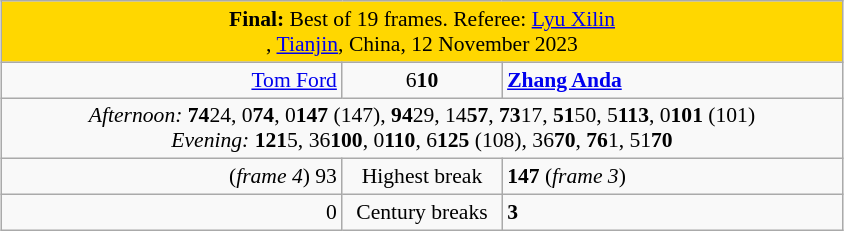<table class="wikitable" style="font-size: 90%; margin: 1em auto 1em auto;">
<tr>
<td colspan = "3" align="center" bgcolor="#ffd700"><strong>Final:</strong> Best of 19 frames. Referee: <a href='#'>Lyu Xilin</a><br>, <a href='#'>Tianjin</a>, China, 12 November 2023</td>
</tr>
<tr>
<td width="220" align="right"><a href='#'>Tom Ford</a> <br></td>
<td width="100" align="center">6<strong>10</strong></td>
<td width="220"><strong><a href='#'>Zhang Anda</a></strong><br></td>
</tr>
<tr>
<td colspan="3" align="center" style="font-size: 100%"><em>Afternoon:</em> <strong>74</strong>24, 0<strong>74</strong>, 0<strong>147</strong> (147), <strong>94</strong>29, 14<strong>57</strong>, <strong>73</strong>17, <strong>51</strong>50, 5<strong>113</strong>, 0<strong>101</strong> (101)<br><em>Evening:</em> <strong>121</strong>5, 36<strong>100</strong>, 0<strong>110</strong>, 6<strong>125</strong> (108), 36<strong>70</strong>, <strong>76</strong>1, 51<strong>70</strong></td>
</tr>
<tr>
<td align="right">(<em>frame 4</em>) 93</td>
<td align="center">Highest break</td>
<td><strong>147</strong> (<em>frame 3</em>)</td>
</tr>
<tr>
<td align="right">0</td>
<td align="center">Century breaks</td>
<td><strong>3</strong></td>
</tr>
</table>
